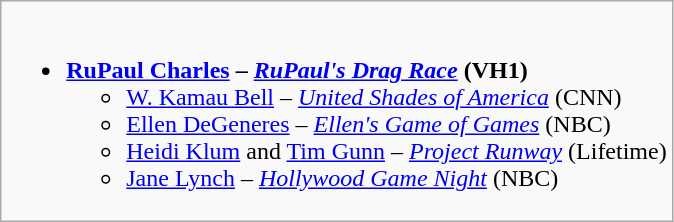<table class="wikitable">
<tr>
<td style="vertical-align:top;"><br><ul><li><strong><a href='#'>RuPaul Charles</a> – <em><a href='#'>RuPaul's Drag Race</a></em> (VH1)</strong><ul><li><a href='#'>W. Kamau Bell</a> – <em><a href='#'>United Shades of America</a></em> (CNN)</li><li><a href='#'>Ellen DeGeneres</a> – <em><a href='#'>Ellen's Game of Games</a></em> (NBC)</li><li><a href='#'>Heidi Klum</a> and <a href='#'>Tim Gunn</a> – <em><a href='#'>Project Runway</a></em> (Lifetime)</li><li><a href='#'>Jane Lynch</a> – <em><a href='#'>Hollywood Game Night</a></em> (NBC)</li></ul></li></ul></td>
</tr>
</table>
